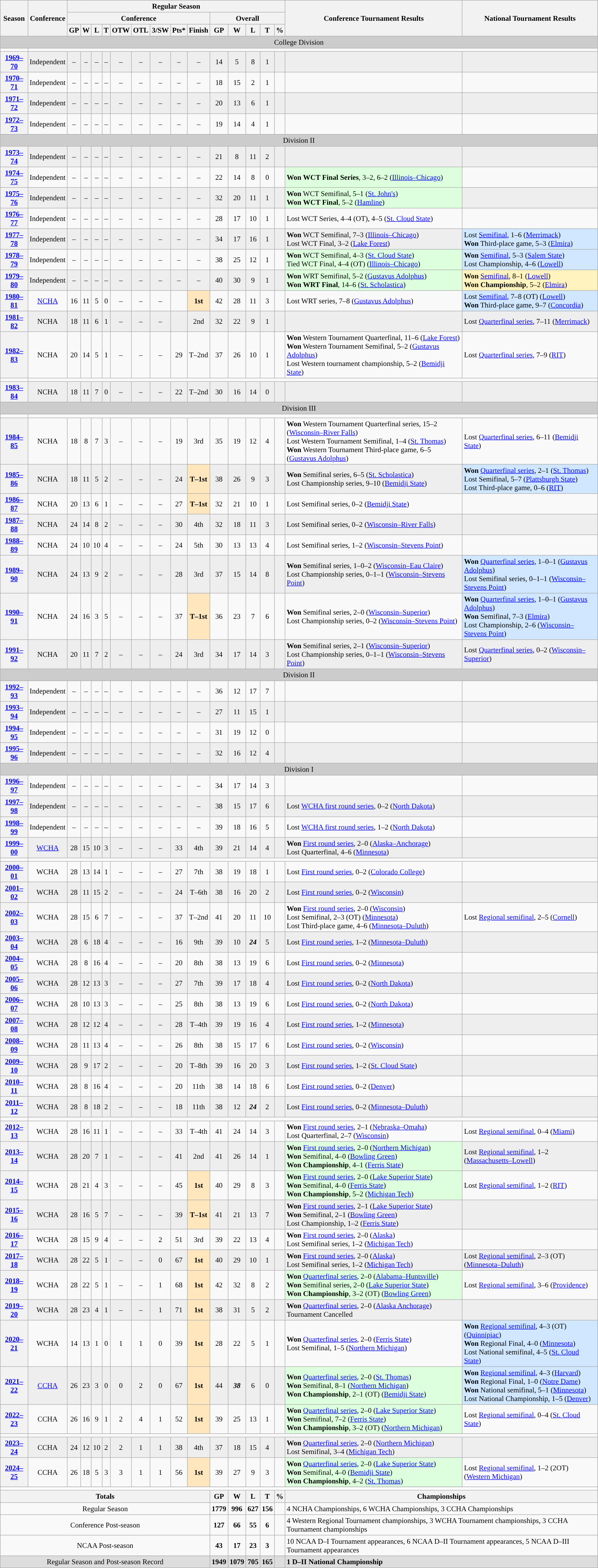<table class="wikitable" style="text-align: center; font-size: 95%">
<tr>
<th rowspan="3">Season</th>
<th rowspan="3">Conference</th>
<th colspan="14">Regular Season</th>
<th rowspan="3">Conference Tournament Results</th>
<th rowspan="3">National Tournament Results</th>
</tr>
<tr>
<th colspan="9">Conference</th>
<th colspan="5">Overall</th>
</tr>
<tr>
<th>GP</th>
<th>W</th>
<th>L</th>
<th>T</th>
<th>OTW</th>
<th>OTL</th>
<th>3/SW</th>
<th>Pts*</th>
<th>Finish</th>
<th>GP</th>
<th>W</th>
<th>L</th>
<th>T</th>
<th>%</th>
</tr>
<tr>
<td style="background:#cccccc;" colspan="18">College Division</td>
</tr>
<tr>
<td><a href='#'></a> </td>
</tr>
<tr bgcolor=#eeeeee>
<th><a href='#'>1969–70</a></th>
<td>Independent</td>
<td>–</td>
<td>–</td>
<td>–</td>
<td>–</td>
<td>–</td>
<td>–</td>
<td>–</td>
<td>–</td>
<td>–</td>
<td>14</td>
<td>5</td>
<td>8</td>
<td>1</td>
<td></td>
<td align="left"></td>
<td align="left"></td>
</tr>
<tr>
<th><a href='#'>1970–71</a></th>
<td>Independent</td>
<td>–</td>
<td>–</td>
<td>–</td>
<td>–</td>
<td>–</td>
<td>–</td>
<td>–</td>
<td>–</td>
<td>–</td>
<td>18</td>
<td>15</td>
<td>2</td>
<td>1</td>
<td></td>
<td align="left"></td>
<td align="left"></td>
</tr>
<tr bgcolor=#eeeeee>
<th><a href='#'>1971–72</a></th>
<td>Independent</td>
<td>–</td>
<td>–</td>
<td>–</td>
<td>–</td>
<td>–</td>
<td>–</td>
<td>–</td>
<td>–</td>
<td>–</td>
<td>20</td>
<td>13</td>
<td>6</td>
<td>1</td>
<td></td>
<td align="left"></td>
<td align="left"></td>
</tr>
<tr>
<th><a href='#'>1972–73</a></th>
<td>Independent</td>
<td>–</td>
<td>–</td>
<td>–</td>
<td>–</td>
<td>–</td>
<td>–</td>
<td>–</td>
<td>–</td>
<td>–</td>
<td>19</td>
<td>14</td>
<td>4</td>
<td>1</td>
<td></td>
<td align="left"></td>
<td align="left"></td>
</tr>
<tr>
<td style="background:#cccccc;" colspan="18">Division II</td>
</tr>
<tr bgcolor=#eeeeee>
<th><a href='#'>1973–74</a></th>
<td>Independent</td>
<td>–</td>
<td>–</td>
<td>–</td>
<td>–</td>
<td>–</td>
<td>–</td>
<td>–</td>
<td>–</td>
<td>–</td>
<td>21</td>
<td>8</td>
<td>11</td>
<td>2</td>
<td></td>
<td align="left"></td>
<td align="left"></td>
</tr>
<tr>
<th><a href='#'>1974–75</a></th>
<td>Independent</td>
<td>–</td>
<td>–</td>
<td>–</td>
<td>–</td>
<td>–</td>
<td>–</td>
<td>–</td>
<td>–</td>
<td>–</td>
<td>22</td>
<td>14</td>
<td>8</td>
<td>0</td>
<td></td>
<td style="background: #ddffdd;" align="left"><strong>Won</strong> <strong>WCT Final</strong> <strong>Series</strong>, 3–2, 6–2 (<a href='#'>Illinois–Chicago</a>)</td>
<td align="left"></td>
</tr>
<tr bgcolor=#eeeeee>
<th><a href='#'>1975–76</a></th>
<td>Independent</td>
<td>–</td>
<td>–</td>
<td>–</td>
<td>–</td>
<td>–</td>
<td>–</td>
<td>–</td>
<td>–</td>
<td>–</td>
<td>32</td>
<td>20</td>
<td>11</td>
<td>1</td>
<td></td>
<td style="background: #ddffdd;" align="left"><strong>Won</strong> WCT Semifinal, 5–1 (<a href='#'>St. John's</a>)<br><strong>Won</strong> <strong>WCT Final</strong>, 5–2 (<a href='#'>Hamline</a>)</td>
<td align="left"></td>
</tr>
<tr>
<th><a href='#'>1976–77</a></th>
<td>Independent</td>
<td>–</td>
<td>–</td>
<td>–</td>
<td>–</td>
<td>–</td>
<td>–</td>
<td>–</td>
<td>–</td>
<td>–</td>
<td>28</td>
<td>17</td>
<td>10</td>
<td>1</td>
<td></td>
<td align="left">Lost WCT Series, 4–4 (OT), 4–5 (<a href='#'>St. Cloud State</a>)</td>
<td align="left"></td>
</tr>
<tr bgcolor=#eeeeee>
<th><a href='#'>1977–78</a></th>
<td>Independent</td>
<td>–</td>
<td>–</td>
<td>–</td>
<td>–</td>
<td>–</td>
<td>–</td>
<td>–</td>
<td>–</td>
<td>–</td>
<td>34</td>
<td>17</td>
<td>16</td>
<td>1</td>
<td></td>
<td align="left"><strong>Won</strong> WCT Semifinal, 7–3 (<a href='#'>Illinois–Chicago</a>)<br>Lost WCT Final, 3–2 (<a href='#'>Lake Forest</a>)</td>
<td style="background: #D0E7FF;" align="left">Lost <a href='#'>Semifinal</a>, 1–6 (<a href='#'>Merrimack</a>)<br><strong>Won</strong> Third-place game, 5–3 (<a href='#'>Elmira</a>)</td>
</tr>
<tr>
<th><a href='#'>1978–79</a></th>
<td>Independent</td>
<td>–</td>
<td>–</td>
<td>–</td>
<td>–</td>
<td>–</td>
<td>–</td>
<td>–</td>
<td>–</td>
<td>–</td>
<td>38</td>
<td>25</td>
<td>12</td>
<td>1</td>
<td></td>
<td style="background: #ddffdd;" align="left"><strong>Won</strong> WCT Semifinal, 4–3 (<a href='#'>St. Cloud State</a>)<br>Tied WCT Final, 4–4 (OT) (<a href='#'>Illinois–Chicago</a>)</td>
<td style="background: #D0E7FF;" align="left"><strong>Won</strong> <a href='#'>Semifinal</a>, 5–3 (<a href='#'>Salem State</a>)<br>Lost Championship, 4–6 (<a href='#'>Lowell</a>)</td>
</tr>
<tr bgcolor=#eeeeee>
<th><a href='#'>1979–80</a></th>
<td>Independent</td>
<td>–</td>
<td>–</td>
<td>–</td>
<td>–</td>
<td>–</td>
<td>–</td>
<td>–</td>
<td>–</td>
<td>–</td>
<td>40</td>
<td>30</td>
<td>9</td>
<td>1</td>
<td></td>
<td style="background: #ddffdd;" align="left"><strong>Won</strong> WRT Semifinal, 5–2 (<a href='#'>Gustavus Adolphus</a>)<br><strong>Won WRT Final</strong>, 14–6 (<a href='#'>St. Scholastica</a>)</td>
<td style="background: #FFF3BF;" align="left"><strong>Won</strong> <a href='#'>Semifinal</a>, 8–1 (<a href='#'>Lowell</a>)<br><strong>Won Championship</strong>, 5–2 (<a href='#'>Elmira</a>)</td>
</tr>
<tr>
<th><a href='#'>1980–81</a></th>
<td><a href='#'>NCHA</a></td>
<td>16</td>
<td>11</td>
<td>5</td>
<td>0</td>
<td>–</td>
<td>–</td>
<td>–</td>
<td></td>
<td style="background: #FFE6BD;"><strong>1st</strong></td>
<td>42</td>
<td>28</td>
<td>11</td>
<td>3</td>
<td></td>
<td align="left">Lost WRT series, 7–8 (<a href='#'>Gustavus Adolphus</a>)</td>
<td style="background: #D0E7FF;" align="left">Lost <a href='#'>Semifinal</a>, 7–8 (OT) (<a href='#'>Lowell</a>)<br><strong>Won</strong> Third-place game, 9–7 (<a href='#'>Concordia</a>)</td>
</tr>
<tr bgcolor=#eeeeee>
<th><a href='#'>1981–82</a></th>
<td>NCHA</td>
<td>18</td>
<td>11</td>
<td>6</td>
<td>1</td>
<td>–</td>
<td>–</td>
<td>–</td>
<td></td>
<td>2nd</td>
<td>32</td>
<td>22</td>
<td>9</td>
<td>1</td>
<td></td>
<td align="left"></td>
<td align="left">Lost <a href='#'>Quarterfinal series</a>, 7–11 (<a href='#'>Merrimack</a>)</td>
</tr>
<tr>
<th><a href='#'>1982–83</a></th>
<td>NCHA</td>
<td>20</td>
<td>14</td>
<td>5</td>
<td>1</td>
<td>–</td>
<td>–</td>
<td>–</td>
<td>29</td>
<td>T–2nd</td>
<td>37</td>
<td>26</td>
<td>10</td>
<td>1</td>
<td></td>
<td align="left"><strong>Won</strong> Western Tournament Quarterfinal, 11–6 (<a href='#'>Lake Forest</a>)<br><strong>Won</strong> Western Tournament Semifinal, 5–2 (<a href='#'>Gustavus Adolphus</a>)<br>Lost Western tournament championship, 5–2 (<a href='#'>Bemidji State</a>)</td>
<td align="left">Lost <a href='#'>Quarterfinal series</a>, 7–9 (<a href='#'>RIT</a>)</td>
</tr>
<tr>
<td><a href='#'></a> </td>
</tr>
<tr bgcolor=#eeeeee>
<th><a href='#'>1983–84</a></th>
<td>NCHA</td>
<td>18</td>
<td>11</td>
<td>7</td>
<td>0</td>
<td>–</td>
<td>–</td>
<td>–</td>
<td>22</td>
<td>T–2nd</td>
<td>30</td>
<td>16</td>
<td>14</td>
<td>0</td>
<td></td>
<td align="left"></td>
<td align="left"></td>
</tr>
<tr>
<td style="background:#cccccc;" colspan="18">Division III</td>
</tr>
<tr>
<td><a href='#'></a> </td>
</tr>
<tr>
<th><a href='#'>1984–85</a></th>
<td>NCHA</td>
<td>18</td>
<td>8</td>
<td>7</td>
<td>3</td>
<td>–</td>
<td>–</td>
<td>–</td>
<td>19</td>
<td>3rd</td>
<td>35</td>
<td>19</td>
<td>12</td>
<td>4</td>
<td></td>
<td align="left"><strong>Won</strong> Western Tournament Quarterfinal series, 15–2 (<a href='#'>Wisconsin–River Falls</a>)<br>Lost Western Tournament Semifinal, 1–4 (<a href='#'>St. Thomas</a>)<br><strong>Won</strong> Western Tournament Third-place game, 6–5 (<a href='#'>Gustavus Adolphus</a>)</td>
<td align="left">Lost <a href='#'>Quarterfinal series</a>, 6–11 (<a href='#'>Bemidji State</a>)</td>
</tr>
<tr bgcolor=#eeeeee>
<th><a href='#'>1985–86</a></th>
<td>NCHA</td>
<td>18</td>
<td>11</td>
<td>5</td>
<td>2</td>
<td>–</td>
<td>–</td>
<td>–</td>
<td>24</td>
<td style="background: #FFE6BD;"><strong>T–1st</strong></td>
<td>38</td>
<td>26</td>
<td>9</td>
<td>3</td>
<td></td>
<td align="left"><strong>Won</strong> Semifinal series, 6–5 (<a href='#'>St. Scholastica</a>)<br>Lost Championship series, 9–10 (<a href='#'>Bemidji State</a>)</td>
<td style="background: #D0E7FF;" align="left"><strong>Won</strong> <a href='#'>Quarterfinal series</a>, 2–1 (<a href='#'>St. Thomas</a>)<br>Lost Semifinal, 5–7 (<a href='#'>Plattsburgh State</a>)<br>Lost Third-place game, 0–6 (<a href='#'>RIT</a>)</td>
</tr>
<tr>
<th><a href='#'>1986–87</a></th>
<td>NCHA</td>
<td>20</td>
<td>13</td>
<td>6</td>
<td>1</td>
<td>–</td>
<td>–</td>
<td>–</td>
<td>27</td>
<td style="background: #FFE6BD;"><strong>T–1st</strong></td>
<td>32</td>
<td>21</td>
<td>10</td>
<td>1</td>
<td></td>
<td align="left">Lost Semifinal series, 0–2 (<a href='#'>Bemidji State</a>)</td>
<td align="left"></td>
</tr>
<tr bgcolor=#eeeeee>
<th><a href='#'>1987–88</a></th>
<td>NCHA</td>
<td>24</td>
<td>14</td>
<td>8</td>
<td>2</td>
<td>–</td>
<td>–</td>
<td>–</td>
<td>30</td>
<td>4th</td>
<td>32</td>
<td>18</td>
<td>11</td>
<td>3</td>
<td></td>
<td align="left">Lost Semifinal series, 0–2 (<a href='#'>Wisconsin–River Falls</a>)</td>
<td align="left"></td>
</tr>
<tr>
<th><a href='#'>1988–89</a></th>
<td>NCHA</td>
<td>24</td>
<td>10</td>
<td>10</td>
<td>4</td>
<td>–</td>
<td>–</td>
<td>–</td>
<td>24</td>
<td>5th</td>
<td>30</td>
<td>13</td>
<td>13</td>
<td>4</td>
<td></td>
<td align="left">Lost Semifinal series, 1–2 (<a href='#'>Wisconsin–Stevens Point</a>)</td>
<td align="left"></td>
</tr>
<tr bgcolor=#eeeeee>
<th><a href='#'>1989–90</a></th>
<td>NCHA</td>
<td>24</td>
<td>13</td>
<td>9</td>
<td>2</td>
<td>–</td>
<td>–</td>
<td>–</td>
<td>28</td>
<td>3rd</td>
<td>37</td>
<td>15</td>
<td>14</td>
<td>8</td>
<td></td>
<td align="left"><strong>Won</strong> Semifinal series, 1–0–2 (<a href='#'>Wisconsin–Eau Claire</a>)<br>Lost Championship series, 0–1–1 (<a href='#'>Wisconsin–Stevens Point</a>)</td>
<td style="background: #D0E7FF;" align="left"><strong>Won</strong> <a href='#'>Quarterfinal series</a>, 1–0–1 (<a href='#'>Gustavus Adolphus</a>)<br>Lost Semifinal series, 0–1–1 (<a href='#'>Wisconsin–Stevens Point</a>)</td>
</tr>
<tr>
<th><a href='#'>1990–91</a></th>
<td>NCHA</td>
<td>24</td>
<td>16</td>
<td>3</td>
<td>5</td>
<td>–</td>
<td>–</td>
<td>–</td>
<td>37</td>
<td style="background: #FFE6BD;"><strong>T–1st</strong></td>
<td>36</td>
<td>23</td>
<td>7</td>
<td>6</td>
<td></td>
<td align="left"><strong>Won</strong> Semifinal series, 2–0 (<a href='#'>Wisconsin–Superior</a>)<br>Lost Championship series, 0–2 (<a href='#'>Wisconsin–Stevens Point</a>)</td>
<td style="background: #D0E7FF;" align="left"><strong>Won</strong> <a href='#'>Quarterfinal series</a>, 1–0–1 (<a href='#'>Gustavus Adolphus</a>)<br><strong>Won</strong> Semifinal, 7–3 (<a href='#'>Elmira</a>)<br>Lost Championship, 2–6 (<a href='#'>Wisconsin–Stevens Point</a>)</td>
</tr>
<tr bgcolor=#eeeeee>
<th><a href='#'>1991–92</a></th>
<td>NCHA</td>
<td>20</td>
<td>11</td>
<td>7</td>
<td>2</td>
<td>–</td>
<td>–</td>
<td>–</td>
<td>24</td>
<td>3rd</td>
<td>34</td>
<td>17</td>
<td>14</td>
<td>3</td>
<td></td>
<td align="left"><strong>Won</strong> Semifinal series, 2–1 (<a href='#'>Wisconsin–Superior</a>)<br>Lost Championship series, 0–1–1 (<a href='#'>Wisconsin–Stevens Point</a>)</td>
<td align="left">Lost <a href='#'>Quarterfinal series</a>, 0–2 (<a href='#'>Wisconsin–Superior</a>)</td>
</tr>
<tr>
<td style="background:#cccccc;" colspan="18">Division II</td>
</tr>
<tr>
<th><a href='#'>1992–93</a></th>
<td>Independent</td>
<td>–</td>
<td>–</td>
<td>–</td>
<td>–</td>
<td>–</td>
<td>–</td>
<td>–</td>
<td>–</td>
<td>–</td>
<td>36</td>
<td>12</td>
<td>17</td>
<td>7</td>
<td></td>
<td align="left"></td>
<td align="left"></td>
</tr>
<tr bgcolor=#eeeeee>
<th><a href='#'>1993–94</a></th>
<td>Independent</td>
<td>–</td>
<td>–</td>
<td>–</td>
<td>–</td>
<td>–</td>
<td>–</td>
<td>–</td>
<td>–</td>
<td>–</td>
<td>27</td>
<td>11</td>
<td>15</td>
<td>1</td>
<td></td>
<td align="left"></td>
<td align="left"></td>
</tr>
<tr>
<th><a href='#'>1994–95</a></th>
<td>Independent</td>
<td>–</td>
<td>–</td>
<td>–</td>
<td>–</td>
<td>–</td>
<td>–</td>
<td>–</td>
<td>–</td>
<td>–</td>
<td>31</td>
<td>19</td>
<td>12</td>
<td>0</td>
<td></td>
<td align="left"></td>
<td align="left"></td>
</tr>
<tr bgcolor=#eeeeee>
<th><a href='#'>1995–96</a></th>
<td>Independent</td>
<td>–</td>
<td>–</td>
<td>–</td>
<td>–</td>
<td>–</td>
<td>–</td>
<td>–</td>
<td>–</td>
<td>–</td>
<td>32</td>
<td>16</td>
<td>12</td>
<td>4</td>
<td></td>
<td align="left"></td>
<td align="left"></td>
</tr>
<tr>
<td style="background:#cccccc;" colspan="18">Division I</td>
</tr>
<tr>
<th><a href='#'>1996–97</a></th>
<td>Independent</td>
<td>–</td>
<td>–</td>
<td>–</td>
<td>–</td>
<td>–</td>
<td>–</td>
<td>–</td>
<td>–</td>
<td>–</td>
<td>34</td>
<td>17</td>
<td>14</td>
<td>3</td>
<td></td>
<td align="left"></td>
<td align="left"></td>
</tr>
<tr bgcolor=#eeeeee>
<th><a href='#'>1997–98</a></th>
<td>Independent</td>
<td>–</td>
<td>–</td>
<td>–</td>
<td>–</td>
<td>–</td>
<td>–</td>
<td>–</td>
<td>–</td>
<td>–</td>
<td>38</td>
<td>15</td>
<td>17</td>
<td>6</td>
<td></td>
<td align="left">Lost <a href='#'>WCHA first round series</a>, 0–2 (<a href='#'>North Dakota</a>)</td>
<td align="left"></td>
</tr>
<tr>
<th><a href='#'>1998–99</a></th>
<td>Independent</td>
<td>–</td>
<td>–</td>
<td>–</td>
<td>–</td>
<td>–</td>
<td>–</td>
<td>–</td>
<td>–</td>
<td>–</td>
<td>39</td>
<td>18</td>
<td>16</td>
<td>5</td>
<td></td>
<td align="left">Lost <a href='#'>WCHA first round series</a>, 1–2 (<a href='#'>North Dakota</a>)</td>
<td align="left"></td>
</tr>
<tr bgcolor=#eeeeee>
<th><a href='#'>1999–00</a></th>
<td><a href='#'>WCHA</a></td>
<td>28</td>
<td>15</td>
<td>10</td>
<td>3</td>
<td>–</td>
<td>–</td>
<td>–</td>
<td>33</td>
<td>4th</td>
<td>39</td>
<td>21</td>
<td>14</td>
<td>4</td>
<td></td>
<td align="left"><strong>Won</strong> <a href='#'>First round series</a>, 2–0 (<a href='#'>Alaska–Anchorage</a>)<br>Lost Quarterfinal, 4–6 (<a href='#'>Minnesota</a>)</td>
<td align="left"></td>
</tr>
<tr>
<td><a href='#'></a> </td>
</tr>
<tr>
<th><a href='#'>2000–01</a></th>
<td>WCHA</td>
<td>28</td>
<td>13</td>
<td>14</td>
<td>1</td>
<td>–</td>
<td>–</td>
<td>–</td>
<td>27</td>
<td>7th</td>
<td>38</td>
<td>19</td>
<td>18</td>
<td>1</td>
<td></td>
<td align="left">Lost <a href='#'>First round series</a>, 0–2 (<a href='#'>Colorado College</a>)</td>
<td align="left"></td>
</tr>
<tr bgcolor=#eeeeee>
<th><a href='#'>2001–02</a></th>
<td>WCHA</td>
<td>28</td>
<td>11</td>
<td>15</td>
<td>2</td>
<td>–</td>
<td>–</td>
<td>–</td>
<td>24</td>
<td>T–6th</td>
<td>38</td>
<td>16</td>
<td>20</td>
<td>2</td>
<td></td>
<td align="left">Lost <a href='#'>First round series</a>, 0–2 (<a href='#'>Wisconsin</a>)</td>
<td align="left"></td>
</tr>
<tr>
<th><a href='#'>2002–03</a></th>
<td>WCHA</td>
<td>28</td>
<td>15</td>
<td>6</td>
<td>7</td>
<td>–</td>
<td>–</td>
<td>–</td>
<td>37</td>
<td>T–2nd</td>
<td>41</td>
<td>20</td>
<td>11</td>
<td>10</td>
<td></td>
<td align="left"><strong>Won</strong> <a href='#'>First round series</a>, 2–0 (<a href='#'>Wisconsin</a>)<br>Lost Semifinal, 2–3 (OT) (<a href='#'>Minnesota</a>)<br>Lost Third-place game, 4–6 (<a href='#'>Minnesota–Duluth</a>)</td>
<td align="left">Lost <a href='#'>Regional semifinal</a>, 2–5 (<a href='#'>Cornell</a>)</td>
</tr>
<tr bgcolor=#eeeeee>
<th><a href='#'>2003–04</a></th>
<td>WCHA</td>
<td>28</td>
<td>6</td>
<td>18</td>
<td>4</td>
<td>–</td>
<td>–</td>
<td>–</td>
<td>16</td>
<td>9th</td>
<td>39</td>
<td>10</td>
<td><strong><em>24</em></strong></td>
<td>5</td>
<td></td>
<td align="left">Lost <a href='#'>First round series</a>, 1–2 (<a href='#'>Minnesota–Duluth</a>)</td>
<td align="left"></td>
</tr>
<tr>
<th><a href='#'>2004–05</a></th>
<td>WCHA</td>
<td>28</td>
<td>8</td>
<td>16</td>
<td>4</td>
<td>–</td>
<td>–</td>
<td>–</td>
<td>20</td>
<td>8th</td>
<td>38</td>
<td>13</td>
<td>19</td>
<td>6</td>
<td></td>
<td align="left">Lost <a href='#'>First round series</a>, 0–2 (<a href='#'>Minnesota</a>)</td>
<td align="left"></td>
</tr>
<tr bgcolor=#eeeeee>
<th><a href='#'>2005–06</a></th>
<td>WCHA</td>
<td>28</td>
<td>12</td>
<td>13</td>
<td>3</td>
<td>–</td>
<td>–</td>
<td>–</td>
<td>27</td>
<td>7th</td>
<td>39</td>
<td>17</td>
<td>18</td>
<td>4</td>
<td></td>
<td align="left">Lost <a href='#'>First round series</a>, 0–2 (<a href='#'>North Dakota</a>)</td>
<td align="left"></td>
</tr>
<tr>
<th><a href='#'>2006–07</a></th>
<td>WCHA</td>
<td>28</td>
<td>10</td>
<td>13</td>
<td>3</td>
<td>–</td>
<td>–</td>
<td>–</td>
<td>25</td>
<td>8th</td>
<td>38</td>
<td>13</td>
<td>19</td>
<td>6</td>
<td></td>
<td align="left">Lost <a href='#'>First round series</a>, 0–2 (<a href='#'>North Dakota</a>)</td>
<td align="left"></td>
</tr>
<tr bgcolor=#eeeeee>
<th><a href='#'>2007–08</a></th>
<td>WCHA</td>
<td>28</td>
<td>12</td>
<td>12</td>
<td>4</td>
<td>–</td>
<td>–</td>
<td>–</td>
<td>28</td>
<td>T–4th</td>
<td>39</td>
<td>19</td>
<td>16</td>
<td>4</td>
<td></td>
<td align="left">Lost <a href='#'>First round series</a>, 1–2 (<a href='#'>Minnesota</a>)</td>
<td align="left"></td>
</tr>
<tr>
<th><a href='#'>2008–09</a></th>
<td>WCHA</td>
<td>28</td>
<td>11</td>
<td>13</td>
<td>4</td>
<td>–</td>
<td>–</td>
<td>–</td>
<td>26</td>
<td>8th</td>
<td>38</td>
<td>15</td>
<td>17</td>
<td>6</td>
<td></td>
<td align="left">Lost <a href='#'>First round series</a>, 0–2 (<a href='#'>Wisconsin</a>)</td>
<td align="left"></td>
</tr>
<tr bgcolor=#eeeeee>
<th><a href='#'>2009–10</a></th>
<td>WCHA</td>
<td>28</td>
<td>9</td>
<td>17</td>
<td>2</td>
<td>–</td>
<td>–</td>
<td>–</td>
<td>20</td>
<td>T–8th</td>
<td>39</td>
<td>16</td>
<td>20</td>
<td>3</td>
<td></td>
<td align="left">Lost <a href='#'>First round series</a>, 1–2 (<a href='#'>St. Cloud State</a>)</td>
<td align="left"></td>
</tr>
<tr>
<th><a href='#'>2010–11</a></th>
<td>WCHA</td>
<td>28</td>
<td>8</td>
<td>16</td>
<td>4</td>
<td>–</td>
<td>–</td>
<td>–</td>
<td>20</td>
<td>11th</td>
<td>38</td>
<td>14</td>
<td>18</td>
<td>6</td>
<td></td>
<td align="left">Lost <a href='#'>First round series</a>, 0–2 (<a href='#'>Denver</a>)</td>
<td align="left"></td>
</tr>
<tr bgcolor=#eeeeee>
<th><a href='#'>2011–12</a></th>
<td>WCHA</td>
<td>28</td>
<td>8</td>
<td>18</td>
<td>2</td>
<td>–</td>
<td>–</td>
<td>–</td>
<td>18</td>
<td>11th</td>
<td>38</td>
<td>12</td>
<td><strong><em>24</em></strong></td>
<td>2</td>
<td></td>
<td align="left">Lost <a href='#'>First round series</a>, 0–2 (<a href='#'>Minnesota–Duluth</a>)</td>
<td align="left"></td>
</tr>
<tr>
<td><a href='#'></a> </td>
</tr>
<tr>
<th><a href='#'>2012–13</a></th>
<td>WCHA</td>
<td>28</td>
<td>16</td>
<td>11</td>
<td>1</td>
<td>–</td>
<td>–</td>
<td>–</td>
<td>33</td>
<td>T–4th</td>
<td>41</td>
<td>24</td>
<td>14</td>
<td>3</td>
<td></td>
<td align="left"><strong>Won</strong> <a href='#'>First round series</a>, 2–1 (<a href='#'>Nebraska–Omaha</a>)<br>Lost Quarterfinal, 2–7 (<a href='#'>Wisconsin</a>)</td>
<td align="left">Lost <a href='#'>Regional semifinal</a>, 0–4 (<a href='#'>Miami</a>)</td>
</tr>
<tr bgcolor=#eeeeee>
<th><a href='#'>2013–14</a></th>
<td>WCHA</td>
<td>28</td>
<td>20</td>
<td>7</td>
<td>1</td>
<td>–</td>
<td>–</td>
<td>–</td>
<td>41</td>
<td>2nd</td>
<td>41</td>
<td>26</td>
<td>14</td>
<td>1</td>
<td></td>
<td style="background: #ddffdd;" align="left"><strong>Won</strong> <a href='#'>First round series</a>, 2–0 (<a href='#'>Northern Michigan</a>)<br><strong>Won</strong> Semifinal, 4–0 (<a href='#'>Bowling Green</a>)<br><strong>Won Championship</strong>, 4–1 (<a href='#'>Ferris State</a>)</td>
<td align="left">Lost <a href='#'>Regional semifinal</a>, 1–2 (<a href='#'>Massachusetts–Lowell</a>)</td>
</tr>
<tr>
<th><a href='#'>2014–15</a></th>
<td>WCHA</td>
<td>28</td>
<td>21</td>
<td>4</td>
<td>3</td>
<td>–</td>
<td>–</td>
<td>–</td>
<td>45</td>
<td style="background: #FFE6BD;"><strong>1st</strong></td>
<td>40</td>
<td>29</td>
<td>8</td>
<td>3</td>
<td></td>
<td style="background: #ddffdd;" align="left"><strong>Won</strong> <a href='#'>First round series</a>, 2–0 (<a href='#'>Lake Superior State</a>)<br><strong>Won</strong> Semifinal, 4–0 (<a href='#'>Ferris State</a>)<br><strong>Won Championship</strong>, 5–2 (<a href='#'>Michigan Tech</a>)</td>
<td align="left">Lost <a href='#'>Regional semifinal</a>, 1–2 (<a href='#'>RIT</a>)</td>
</tr>
<tr bgcolor=#eeeeee>
<th><a href='#'>2015–16</a></th>
<td>WCHA</td>
<td>28</td>
<td>16</td>
<td>5</td>
<td>7</td>
<td>–</td>
<td>–</td>
<td>–</td>
<td>39</td>
<td style="background: #FFE6BD;"><strong>T–1st</strong></td>
<td>41</td>
<td>21</td>
<td>13</td>
<td>7</td>
<td></td>
<td align="left"><strong>Won</strong> <a href='#'>First round series</a>, 2–1 (<a href='#'>Lake Superior State</a>)<br><strong>Won</strong> Semifinal, 2–1 (<a href='#'>Bowling Green</a>)<br>Lost Championship, 1–2 (<a href='#'>Ferris State</a>)</td>
<td align="left"></td>
</tr>
<tr>
<th><a href='#'>2016–17</a></th>
<td>WCHA</td>
<td>28</td>
<td>15</td>
<td>9</td>
<td>4</td>
<td>–</td>
<td>–</td>
<td>2</td>
<td>51</td>
<td>3rd</td>
<td>39</td>
<td>22</td>
<td>13</td>
<td>4</td>
<td></td>
<td align="left"><strong>Won</strong> <a href='#'>First round series</a>, 2–0 (<a href='#'>Alaska</a>)<br>Lost Semifinal series, 1–2 (<a href='#'>Michigan Tech</a>)</td>
<td align="left"></td>
</tr>
<tr bgcolor=#eeeeee>
<th><a href='#'>2017–18</a></th>
<td>WCHA</td>
<td>28</td>
<td>22</td>
<td>5</td>
<td>1</td>
<td>–</td>
<td>–</td>
<td>0</td>
<td>67</td>
<td style="background: #FFE6BD;"><strong>1st</strong></td>
<td>40</td>
<td>29</td>
<td>10</td>
<td>1</td>
<td></td>
<td align="left"><strong>Won</strong> <a href='#'>First round series</a>, 2–0 (<a href='#'>Alaska</a>)<br>Lost Semifinal series, 1–2 (<a href='#'>Michigan Tech</a>)</td>
<td align="left">Lost <a href='#'>Regional semifinal</a>, 2–3 (OT) (<a href='#'>Minnesota–Duluth</a>)</td>
</tr>
<tr>
<th><a href='#'>2018–19</a></th>
<td>WCHA</td>
<td>28</td>
<td>22</td>
<td>5</td>
<td>1</td>
<td>–</td>
<td>–</td>
<td>1</td>
<td>68</td>
<td style="background: #FFE6BD;"><strong>1st</strong></td>
<td>42</td>
<td>32</td>
<td>8</td>
<td>2</td>
<td></td>
<td style="background: #ddffdd;" align="left"><strong>Won</strong> <a href='#'>Quarterfinal series</a>, 2–0 (<a href='#'>Alabama–Huntsville</a>)<br><strong>Won</strong> Semifinal series, 2–0 (<a href='#'>Lake Superior State</a>)<br><strong>Won Championship</strong>, 3–2 (OT) (<a href='#'>Bowling Green</a>)</td>
<td align="left">Lost <a href='#'>Regional semifinal</a>, 3–6 (<a href='#'>Providence</a>)</td>
</tr>
<tr bgcolor=eeeeee>
<th><a href='#'>2019–20</a></th>
<td>WCHA</td>
<td>28</td>
<td>23</td>
<td>4</td>
<td>1</td>
<td>–</td>
<td>–</td>
<td>1</td>
<td>71</td>
<td style="background: #FFE6BD;"><strong>1st</strong></td>
<td>38</td>
<td>31</td>
<td>5</td>
<td>2</td>
<td></td>
<td align="left"><strong>Won</strong> <a href='#'>Quarterfinal series</a>, 2–0 (<a href='#'>Alaska Anchorage</a>)<br>Tournament Cancelled</td>
<td align="left"></td>
</tr>
<tr>
<th><a href='#'>2020–21</a></th>
<td>WCHA</td>
<td>14</td>
<td>13</td>
<td>1</td>
<td>0</td>
<td>1</td>
<td>1</td>
<td>0</td>
<td>39</td>
<td style="background: #FFE6BD;"><strong>1st</strong></td>
<td>28</td>
<td>22</td>
<td>5</td>
<td>1</td>
<td></td>
<td align="left"><strong>Won</strong> <a href='#'>Quarterfinal series</a>, 2–0 (<a href='#'>Ferris State</a>)<br>Lost Semifinal, 1–5 (<a href='#'>Northern Michigan</a>)</td>
<td style="background: #D0E7FF;" align="left"><strong>Won</strong> <a href='#'>Regional semifinal</a>, 4–3 (OT) (<a href='#'>Quinnipiac</a>)<br><strong>Won</strong> Regional Final, 4–0 (<a href='#'>Minnesota</a>)<br>Lost National semifinal, 4–5 (<a href='#'>St. Cloud State</a>)</td>
</tr>
<tr bgcolor=eeeeee>
<th><a href='#'>2021–22</a></th>
<td><a href='#'>CCHA</a></td>
<td>26</td>
<td>23</td>
<td>3</td>
<td>0</td>
<td>0</td>
<td>2</td>
<td>0</td>
<td>67</td>
<td style="background: #FFE6BD;"><strong>1st</strong></td>
<td>44</td>
<td><strong><em>38</em></strong></td>
<td>6</td>
<td>0</td>
<td><strong><em></em></strong></td>
<td style="background: #ddffdd;" align="left"><strong>Won</strong> <a href='#'>Quarterfinal series</a>, 2–0 (<a href='#'>St. Thomas</a>)<br><strong>Won</strong> Semifinal, 8–1 (<a href='#'>Northern Michigan</a>)<br><strong>Won Championship</strong>, 2–1 (OT) (<a href='#'>Bemidji State</a>)</td>
<td style="background: #D0E7FF;" align="left"><strong>Won</strong> <a href='#'>Regional semifinal</a>, 4–3 (<a href='#'>Harvard</a>)<br><strong>Won</strong> Regional Final, 1–0 (<a href='#'>Notre Dame</a>)<br><strong>Won</strong> National semifinal, 5–1 (<a href='#'>Minnesota</a>)<br>Lost National Championship, 1–5 (<a href='#'>Denver</a>)</td>
</tr>
<tr bgcolor=>
<th><a href='#'>2022–23</a></th>
<td>CCHA</td>
<td>26</td>
<td>16</td>
<td>9</td>
<td>1</td>
<td>2</td>
<td>4</td>
<td>1</td>
<td>52</td>
<td style="background: #FFE6BD;"><strong>1st</strong></td>
<td>39</td>
<td>25</td>
<td>13</td>
<td>1</td>
<td></td>
<td style="background: #ddffdd;" align="left"><strong>Won</strong> <a href='#'>Quarterfinal series</a>, 2–0 (<a href='#'>Lake Superior State</a>)<br><strong>Won</strong> Semifinal, 7–2 (<a href='#'>Ferris State</a>)<br><strong>Won Championship</strong>, 3–2 (OT) (<a href='#'>Northern Michigan</a>)</td>
<td align="left">Lost <a href='#'>Regional semifinal</a>, 0–4 (<a href='#'>St. Cloud State</a>)</td>
</tr>
<tr>
<td><a href='#'></a> </td>
</tr>
<tr bgcolor=eeeeee>
<th><a href='#'>2023–24</a></th>
<td>CCHA</td>
<td>24</td>
<td>12</td>
<td>10</td>
<td>2</td>
<td>2</td>
<td>1</td>
<td>1</td>
<td>38</td>
<td>4th</td>
<td>37</td>
<td>18</td>
<td>15</td>
<td>4</td>
<td></td>
<td align="left"><strong>Won</strong> <a href='#'>Quarterfinal series</a>, 2–0 (<a href='#'>Northern Michigan</a>)<br>Lost Semifinal, 3–4 (<a href='#'>Michigan Tech</a>)</td>
<td align="left"></td>
</tr>
<tr>
<th><a href='#'>2024–25</a></th>
<td>CCHA</td>
<td>26</td>
<td>18</td>
<td>5</td>
<td>3</td>
<td>3</td>
<td>1</td>
<td>1</td>
<td>56</td>
<td style="background: #FFE6BD;"><strong>1st</strong></td>
<td>39</td>
<td>27</td>
<td>9</td>
<td>3</td>
<td></td>
<td style="background: #ddffdd;" align="left"><strong>Won</strong> <a href='#'>Quarterfinal series</a>, 2–0 (<a href='#'>Lake Superior State</a>)<br><strong>Won</strong> Semifinal, 4–0 (<a href='#'>Bemidji State</a>)<br><strong>Won Championship</strong>, 4–2 (<a href='#'>St. Thomas</a>)</td>
<td align="left">Lost <a href='#'>Regional semifinal</a>, 1–2 (2OT) (<a href='#'>Western Michigan</a>)</td>
</tr>
<tr>
</tr>
<tr ->
</tr>
<tr>
<td colspan="18" style="background:#fff;"></td>
</tr>
<tr>
<th colspan="11">Totals</th>
<th>GP</th>
<th>W</th>
<th>L</th>
<th>T</th>
<th>%</th>
<th colspan="2">Championships</th>
</tr>
<tr>
<td colspan="11">Regular Season</td>
<td><strong>1779</strong></td>
<td><strong>996</strong></td>
<td><strong>627</strong></td>
<td><strong>156</strong></td>
<td><strong></strong></td>
<td colspan="2" align="left">4 NCHA Championships, 6 WCHA Championships, 3 CCHA Championships</td>
</tr>
<tr>
<td colspan="11">Conference Post-season</td>
<td><strong>127</strong></td>
<td><strong>66</strong></td>
<td><strong>55</strong></td>
<td><strong>6</strong></td>
<td><strong></strong></td>
<td colspan="2" align="left">4 Western Regional Tournament championships, 3 WCHA Tournament championships, 3 CCHA Tournament championships</td>
</tr>
<tr>
<td colspan="11">NCAA Post-season</td>
<td><strong>43</strong></td>
<td><strong>17</strong></td>
<td><strong>23</strong></td>
<td><strong>3</strong></td>
<td><strong></strong></td>
<td colspan="2" align="left">10 NCAA D–I Tournament appearances, 6 NCAA D–II Tournament appearances, 5 NCAA D–III Tournament appearances</td>
</tr>
<tr bgcolor=dddddd>
<td colspan="11">Regular Season and Post-season Record</td>
<td><strong>1949</strong></td>
<td><strong>1079</strong></td>
<td><strong>705</strong></td>
<td><strong>165</strong></td>
<td><strong></strong></td>
<td colspan="2" align="left"><strong>1 D–II National Championship</strong></td>
</tr>
</table>
